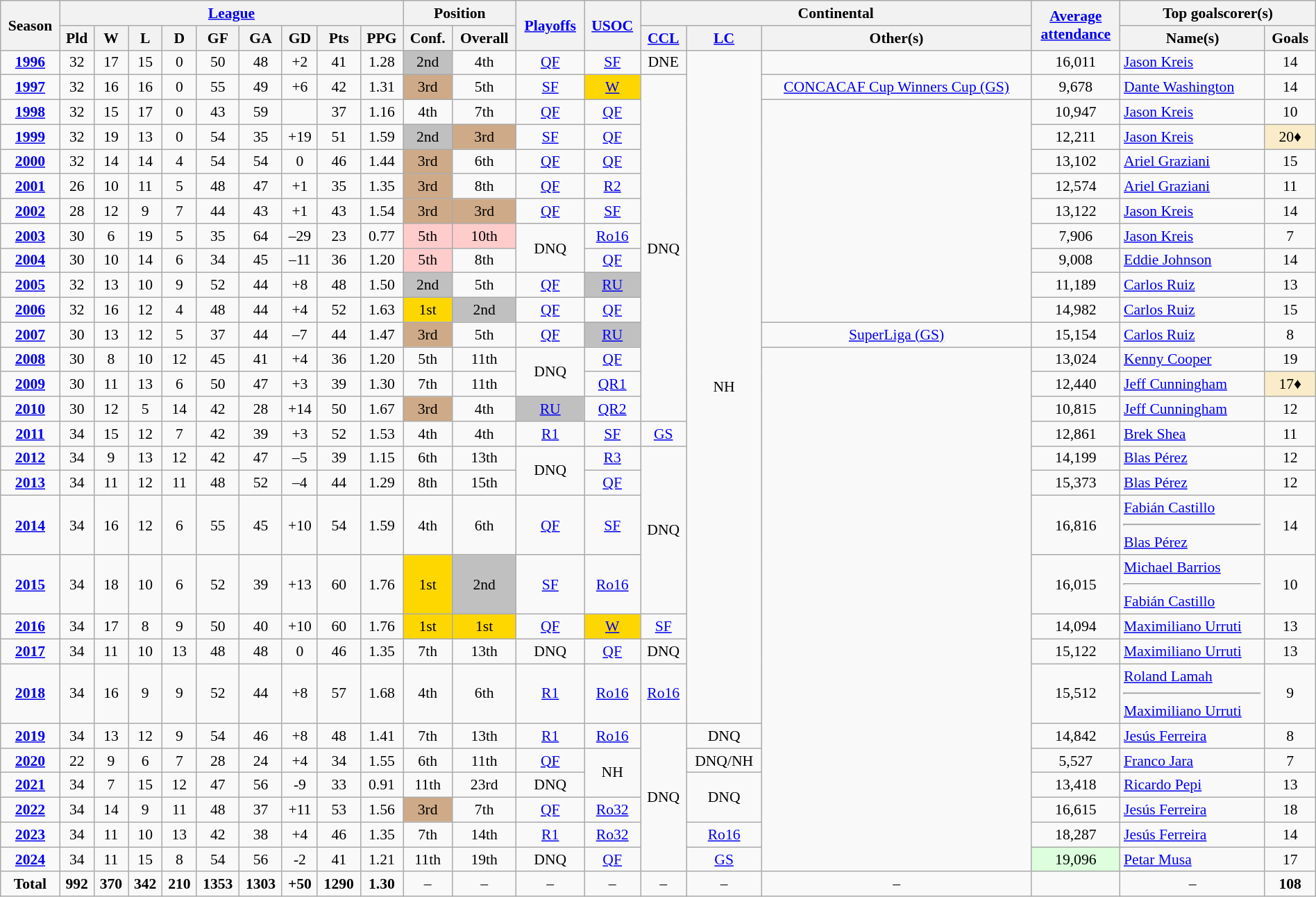<table class="wikitable" width=100% style="font-size:90%; text-align:center;">
<tr style="background:#f0f6ff;">
<th rowspan=2>Season</th>
<th colspan=9><a href='#'>League</a></th>
<th colspan=2>Position</th>
<th rowspan=2><a href='#'>Playoffs</a></th>
<th rowspan=2><a href='#'>USOC</a></th>
<th colspan=3>Continental</th>
<th rowspan=2><a href='#'>Average <br> attendance</a></th>
<th colspan=2>Top goalscorer(s)</th>
</tr>
<tr>
<th>Pld</th>
<th>W</th>
<th>L</th>
<th>D</th>
<th>GF</th>
<th>GA</th>
<th>GD</th>
<th>Pts</th>
<th>PPG</th>
<th>Conf.</th>
<th>Overall</th>
<th><a href='#'>CCL</a></th>
<th><a href='#'>LC</a></th>
<th>Other(s)</th>
<th>Name(s)</th>
<th>Goals</th>
</tr>
<tr>
<td><strong><a href='#'>1996</a></strong></td>
<td>32</td>
<td>17</td>
<td>15</td>
<td>0</td>
<td>50</td>
<td>48</td>
<td>+2</td>
<td>41</td>
<td>1.28</td>
<td bgcolor=silver>2nd</td>
<td>4th</td>
<td><a href='#'>QF</a></td>
<td><a href='#'>SF</a></td>
<td>DNE</td>
<td rowspan=23>NH</td>
<td></td>
<td>16,011</td>
<td align="left"> <a href='#'>Jason Kreis</a></td>
<td>14</td>
</tr>
<tr>
<td><strong><a href='#'>1997</a></strong></td>
<td>32</td>
<td>16</td>
<td>16</td>
<td>0</td>
<td>55</td>
<td>49</td>
<td>+6</td>
<td>42</td>
<td>1.31</td>
<td bgcolor=CFAA88>3rd</td>
<td>5th</td>
<td><a href='#'>SF</a></td>
<td bgcolor=gold><a href='#'>W</a></td>
<td rowspan=14>DNQ</td>
<td><a href='#'>CONCACAF Cup Winners Cup (GS)</a></td>
<td>9,678</td>
<td align="left"> <a href='#'>Dante Washington</a></td>
<td>14</td>
</tr>
<tr>
<td><strong><a href='#'>1998</a></strong></td>
<td>32</td>
<td>15</td>
<td>17</td>
<td>0</td>
<td>43</td>
<td>59</td>
<td></td>
<td>37</td>
<td>1.16</td>
<td>4th</td>
<td>7th</td>
<td><a href='#'>QF</a></td>
<td><a href='#'>QF</a></td>
<td rowspan=9></td>
<td>10,947</td>
<td align="left"> <a href='#'>Jason Kreis</a></td>
<td>10</td>
</tr>
<tr>
<td><strong><a href='#'>1999</a></strong></td>
<td>32</td>
<td>19</td>
<td>13</td>
<td>0</td>
<td>54</td>
<td>35</td>
<td>+19</td>
<td>51</td>
<td>1.59</td>
<td bgcolor=silver>2nd</td>
<td bgcolor=CFAA88>3rd</td>
<td><a href='#'>SF</a></td>
<td><a href='#'>QF</a></td>
<td>12,211</td>
<td align="left"> <a href='#'>Jason Kreis</a></td>
<td style=background:#FAECC8;">20♦</td>
</tr>
<tr>
<td><strong><a href='#'>2000</a></strong></td>
<td>32</td>
<td>14</td>
<td>14</td>
<td>4</td>
<td>54</td>
<td>54</td>
<td>0</td>
<td>46</td>
<td>1.44</td>
<td bgcolor=CFAA88>3rd</td>
<td>6th</td>
<td><a href='#'>QF</a></td>
<td><a href='#'>QF</a></td>
<td>13,102</td>
<td align="left"> <a href='#'>Ariel Graziani</a></td>
<td>15</td>
</tr>
<tr>
<td><strong><a href='#'>2001</a></strong></td>
<td>26</td>
<td>10</td>
<td>11</td>
<td>5</td>
<td>48</td>
<td>47</td>
<td>+1</td>
<td>35</td>
<td>1.35</td>
<td bgcolor=CFAA88>3rd</td>
<td>8th</td>
<td><a href='#'>QF</a></td>
<td><a href='#'>R2</a></td>
<td>12,574</td>
<td align="left"> <a href='#'>Ariel Graziani</a></td>
<td>11</td>
</tr>
<tr>
<td><strong><a href='#'>2002</a></strong></td>
<td>28</td>
<td>12</td>
<td>9</td>
<td>7</td>
<td>44</td>
<td>43</td>
<td>+1</td>
<td>43</td>
<td>1.54</td>
<td bgcolor=CFAA88>3rd</td>
<td bgcolor=CFAA88>3rd</td>
<td><a href='#'>QF</a></td>
<td><a href='#'>SF</a></td>
<td>13,122</td>
<td align="left"> <a href='#'>Jason Kreis</a></td>
<td>14</td>
</tr>
<tr>
<td><strong><a href='#'>2003</a></strong></td>
<td>30</td>
<td>6</td>
<td>19</td>
<td>5</td>
<td>35</td>
<td>64</td>
<td>–29</td>
<td>23</td>
<td>0.77</td>
<td style=background:#FFCCCC>5th</td>
<td style=background:#FFCCCC>10th</td>
<td rowspan=2>DNQ</td>
<td><a href='#'>Ro16</a></td>
<td>7,906</td>
<td align="left"> <a href='#'>Jason Kreis</a></td>
<td>7</td>
</tr>
<tr>
<td><strong><a href='#'>2004</a></strong></td>
<td>30</td>
<td>10</td>
<td>14</td>
<td>6</td>
<td>34</td>
<td>45</td>
<td>–11</td>
<td>36</td>
<td>1.20</td>
<td style=background:#FFCCCC>5th</td>
<td>8th</td>
<td><a href='#'>QF</a></td>
<td>9,008</td>
<td align="left"> <a href='#'>Eddie Johnson</a></td>
<td>14</td>
</tr>
<tr>
<td><strong><a href='#'>2005</a></strong></td>
<td>32</td>
<td>13</td>
<td>10</td>
<td>9</td>
<td>52</td>
<td>44</td>
<td>+8</td>
<td>48</td>
<td>1.50</td>
<td bgcolor=silver>2nd</td>
<td>5th</td>
<td><a href='#'>QF</a></td>
<td bgcolor=silver><a href='#'>RU</a></td>
<td>11,189</td>
<td align="left"> <a href='#'>Carlos Ruiz</a></td>
<td>13</td>
</tr>
<tr>
<td><strong><a href='#'>2006</a></strong></td>
<td>32</td>
<td>16</td>
<td>12</td>
<td>4</td>
<td>48</td>
<td>44</td>
<td>+4</td>
<td>52</td>
<td>1.63</td>
<td bgcolor=gold>1st</td>
<td bgcolor=silver>2nd</td>
<td><a href='#'>QF</a></td>
<td><a href='#'>QF</a></td>
<td>14,982</td>
<td align="left"> <a href='#'>Carlos Ruiz</a></td>
<td>15</td>
</tr>
<tr>
<td><strong><a href='#'>2007</a></strong></td>
<td>30</td>
<td>13</td>
<td>12</td>
<td>5</td>
<td>37</td>
<td>44</td>
<td>–7</td>
<td>44</td>
<td>1.47</td>
<td bgcolor=CFAA88>3rd</td>
<td>5th</td>
<td><a href='#'>QF</a></td>
<td bgcolor=silver><a href='#'>RU</a></td>
<td><a href='#'>SuperLiga (GS)</a></td>
<td>15,154</td>
<td align="left"> <a href='#'>Carlos Ruiz</a></td>
<td>8</td>
</tr>
<tr>
<td><strong><a href='#'>2008</a></strong></td>
<td>30</td>
<td>8</td>
<td>10</td>
<td>12</td>
<td>45</td>
<td>41</td>
<td>+4</td>
<td>36</td>
<td>1.20</td>
<td>5th</td>
<td>11th</td>
<td rowspan=2>DNQ</td>
<td><a href='#'>QF</a></td>
<td rowspan=17></td>
<td>13,024</td>
<td align="left"> <a href='#'>Kenny Cooper</a></td>
<td>19</td>
</tr>
<tr>
<td><strong><a href='#'>2009</a></strong></td>
<td>30</td>
<td>11</td>
<td>13</td>
<td>6</td>
<td>50</td>
<td>47</td>
<td>+3</td>
<td>39</td>
<td>1.30</td>
<td>7th</td>
<td>11th</td>
<td><a href='#'>QR1</a></td>
<td>12,440</td>
<td align="left"> <a href='#'>Jeff Cunningham</a></td>
<td style=background:#FAECC8;">17♦</td>
</tr>
<tr>
<td><strong><a href='#'>2010</a></strong></td>
<td>30</td>
<td>12</td>
<td>5</td>
<td>14</td>
<td>42</td>
<td>28</td>
<td>+14</td>
<td>50</td>
<td>1.67</td>
<td bgcolor=CFAA88>3rd</td>
<td>4th</td>
<td bgcolor=silver><a href='#'>RU</a></td>
<td><a href='#'>QR2</a></td>
<td>10,815</td>
<td align="left"> <a href='#'>Jeff Cunningham</a></td>
<td>12</td>
</tr>
<tr>
<td><strong><a href='#'>2011</a></strong></td>
<td>34</td>
<td>15</td>
<td>12</td>
<td>7</td>
<td>42</td>
<td>39</td>
<td>+3</td>
<td>52</td>
<td>1.53</td>
<td>4th</td>
<td>4th</td>
<td><a href='#'>R1</a></td>
<td><a href='#'>SF</a></td>
<td><a href='#'>GS</a></td>
<td>12,861</td>
<td align="left"> <a href='#'>Brek Shea</a></td>
<td>11</td>
</tr>
<tr>
<td><strong><a href='#'>2012</a></strong></td>
<td>34</td>
<td>9</td>
<td>13</td>
<td>12</td>
<td>42</td>
<td>47</td>
<td>–5</td>
<td>39</td>
<td>1.15</td>
<td>6th</td>
<td>13th</td>
<td rowspan=2>DNQ</td>
<td><a href='#'>R3</a></td>
<td rowspan=4>DNQ</td>
<td>14,199</td>
<td align="left"> <a href='#'>Blas Pérez</a></td>
<td>12</td>
</tr>
<tr>
<td><strong><a href='#'>2013</a></strong></td>
<td>34</td>
<td>11</td>
<td>12</td>
<td>11</td>
<td>48</td>
<td>52</td>
<td>–4</td>
<td>44</td>
<td>1.29</td>
<td>8th</td>
<td>15th</td>
<td><a href='#'>QF</a></td>
<td>15,373</td>
<td align="left"> <a href='#'>Blas Pérez</a></td>
<td>12</td>
</tr>
<tr>
<td><strong><a href='#'>2014</a></strong></td>
<td>34</td>
<td>16</td>
<td>12</td>
<td>6</td>
<td>55</td>
<td>45</td>
<td>+10</td>
<td>54</td>
<td>1.59</td>
<td>4th</td>
<td>6th</td>
<td><a href='#'>QF</a></td>
<td><a href='#'>SF</a></td>
<td>16,816</td>
<td align="left"> <a href='#'>Fabián Castillo</a><hr> <a href='#'>Blas Pérez</a></td>
<td>14</td>
</tr>
<tr>
<td><strong><a href='#'>2015</a></strong></td>
<td>34</td>
<td>18</td>
<td>10</td>
<td>6</td>
<td>52</td>
<td>39</td>
<td>+13</td>
<td>60</td>
<td>1.76</td>
<td bgcolor=gold>1st</td>
<td bgcolor=silver>2nd</td>
<td><a href='#'>SF</a></td>
<td><a href='#'>Ro16</a></td>
<td>16,015</td>
<td align="left"> <a href='#'>Michael Barrios</a><hr> <a href='#'>Fabián Castillo</a></td>
<td>10</td>
</tr>
<tr>
<td><strong><a href='#'>2016</a></strong></td>
<td>34</td>
<td>17</td>
<td>8</td>
<td>9</td>
<td>50</td>
<td>40</td>
<td>+10</td>
<td>60</td>
<td>1.76</td>
<td bgcolor=gold>1st</td>
<td bgcolor=gold>1st</td>
<td><a href='#'>QF</a></td>
<td bgcolor=gold><a href='#'>W</a></td>
<td><a href='#'>SF</a></td>
<td>14,094</td>
<td align="left"> <a href='#'>Maximiliano Urruti</a></td>
<td>13</td>
</tr>
<tr>
<td><strong><a href='#'>2017</a></strong></td>
<td>34</td>
<td>11</td>
<td>10</td>
<td>13</td>
<td>48</td>
<td>48</td>
<td>0</td>
<td>46</td>
<td>1.35</td>
<td>7th</td>
<td>13th</td>
<td>DNQ</td>
<td><a href='#'>QF</a></td>
<td>DNQ</td>
<td>15,122</td>
<td align="left"> <a href='#'>Maximiliano Urruti</a></td>
<td>13</td>
</tr>
<tr>
<td><strong><a href='#'>2018</a></strong></td>
<td>34</td>
<td>16</td>
<td>9</td>
<td>9</td>
<td>52</td>
<td>44</td>
<td>+8</td>
<td>57</td>
<td>1.68</td>
<td>4th</td>
<td>6th</td>
<td><a href='#'>R1</a></td>
<td><a href='#'>Ro16</a></td>
<td><a href='#'>Ro16</a></td>
<td>15,512</td>
<td align="left"> <a href='#'>Roland Lamah</a><hr> <a href='#'>Maximiliano Urruti</a></td>
<td>9</td>
</tr>
<tr>
<td><strong><a href='#'>2019</a></strong></td>
<td>34</td>
<td>13</td>
<td>12</td>
<td>9</td>
<td>54</td>
<td>46</td>
<td>+8</td>
<td>48</td>
<td>1.41</td>
<td>7th</td>
<td>13th</td>
<td><a href='#'>R1</a></td>
<td><a href='#'>Ro16</a></td>
<td rowspan=6>DNQ</td>
<td>DNQ</td>
<td>14,842</td>
<td align="left"> <a href='#'>Jesús Ferreira</a></td>
<td>8</td>
</tr>
<tr>
<td><strong><a href='#'>2020</a></strong></td>
<td>22</td>
<td>9</td>
<td>6</td>
<td>7</td>
<td>28</td>
<td>24</td>
<td>+4</td>
<td>34</td>
<td>1.55</td>
<td>6th</td>
<td>11th</td>
<td><a href='#'>QF</a></td>
<td rowspan=2>NH</td>
<td>DNQ/NH</td>
<td>5,527</td>
<td align="left"> <a href='#'>Franco Jara</a></td>
<td>7</td>
</tr>
<tr>
<td><strong><a href='#'>2021</a></strong></td>
<td>34</td>
<td>7</td>
<td>15</td>
<td>12</td>
<td>47</td>
<td>56</td>
<td>-9</td>
<td>33</td>
<td>0.91</td>
<td>11th</td>
<td>23rd</td>
<td>DNQ</td>
<td rowspan=2>DNQ</td>
<td>13,418</td>
<td align="left"> <a href='#'>Ricardo Pepi</a></td>
<td>13</td>
</tr>
<tr>
<td><strong><a href='#'>2022</a></strong></td>
<td>34</td>
<td>14</td>
<td>9</td>
<td>11</td>
<td>48</td>
<td>37</td>
<td>+11</td>
<td>53</td>
<td>1.56</td>
<td bgcolor=CFAA88>3rd</td>
<td>7th</td>
<td><a href='#'>QF</a></td>
<td><a href='#'>Ro32</a></td>
<td>16,615</td>
<td align="left"> <a href='#'>Jesús Ferreira</a></td>
<td>18</td>
</tr>
<tr>
<td><strong><a href='#'>2023</a></strong></td>
<td>34</td>
<td>11</td>
<td>10</td>
<td>13</td>
<td>42</td>
<td>38</td>
<td>+4</td>
<td>46</td>
<td>1.35</td>
<td>7th</td>
<td>14th</td>
<td><a href='#'>R1</a></td>
<td><a href='#'>Ro32</a></td>
<td><a href='#'>Ro16</a></td>
<td>18,287</td>
<td align="left"> <a href='#'>Jesús Ferreira</a></td>
<td>14</td>
</tr>
<tr>
<td><strong><a href='#'>2024</a></strong></td>
<td>34</td>
<td>11</td>
<td>15</td>
<td>8</td>
<td>54</td>
<td>56</td>
<td>-2</td>
<td>41</td>
<td>1.21</td>
<td>11th</td>
<td>19th</td>
<td>DNQ</td>
<td><a href='#'>QF</a></td>
<td><a href='#'>GS</a></td>
<td style="background:#dfd;">19,096</td>
<td align="left"> <a href='#'>Petar Musa</a></td>
<td>17</td>
</tr>
<tr>
<td><strong>Total</strong></td>
<td><strong>992</strong> </td>
<td><strong>370</strong> </td>
<td><strong>342</strong> </td>
<td><strong>210</strong> </td>
<td><strong>1353</strong> </td>
<td><strong>1303</strong> </td>
<td><strong>+50</strong> </td>
<td><strong>1290</strong> </td>
<td><strong>1.30</strong> </td>
<td>–</td>
<td>–</td>
<td>–</td>
<td>–</td>
<td>–</td>
<td>–</td>
<td>–</td>
<td><strong></strong></td>
<td>–</td>
<td><strong>108</strong></td>
</tr>
</table>
